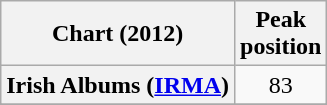<table class="wikitable sortable plainrowheaders" style="text-align:center;">
<tr>
<th scope="col">Chart (2012)</th>
<th scope="col">Peak<br>position</th>
</tr>
<tr>
<th scope="row">Irish Albums (<a href='#'>IRMA</a>)</th>
<td>83</td>
</tr>
<tr>
</tr>
<tr>
</tr>
<tr>
</tr>
</table>
